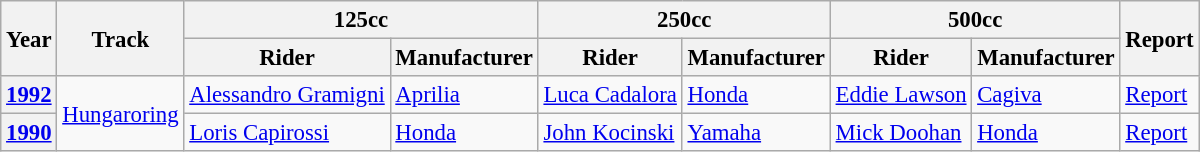<table class="wikitable" style="font-size: 95%;">
<tr>
<th rowspan=2>Year</th>
<th rowspan=2>Track</th>
<th colspan=2>125cc</th>
<th colspan=2>250cc</th>
<th colspan=2>500cc</th>
<th rowspan=2>Report</th>
</tr>
<tr>
<th>Rider</th>
<th>Manufacturer</th>
<th>Rider</th>
<th>Manufacturer</th>
<th>Rider</th>
<th>Manufacturer</th>
</tr>
<tr>
<th><a href='#'>1992</a></th>
<td rowspan=2><a href='#'>Hungaroring</a></td>
<td> <a href='#'>Alessandro Gramigni</a></td>
<td><a href='#'>Aprilia</a></td>
<td> <a href='#'>Luca Cadalora</a></td>
<td><a href='#'>Honda</a></td>
<td> <a href='#'>Eddie Lawson</a></td>
<td><a href='#'>Cagiva</a></td>
<td><a href='#'>Report</a></td>
</tr>
<tr>
<th><a href='#'>1990</a></th>
<td> <a href='#'>Loris Capirossi</a></td>
<td><a href='#'>Honda</a></td>
<td> <a href='#'>John Kocinski</a></td>
<td><a href='#'>Yamaha</a></td>
<td> <a href='#'>Mick Doohan</a></td>
<td><a href='#'>Honda</a></td>
<td><a href='#'>Report</a></td>
</tr>
</table>
